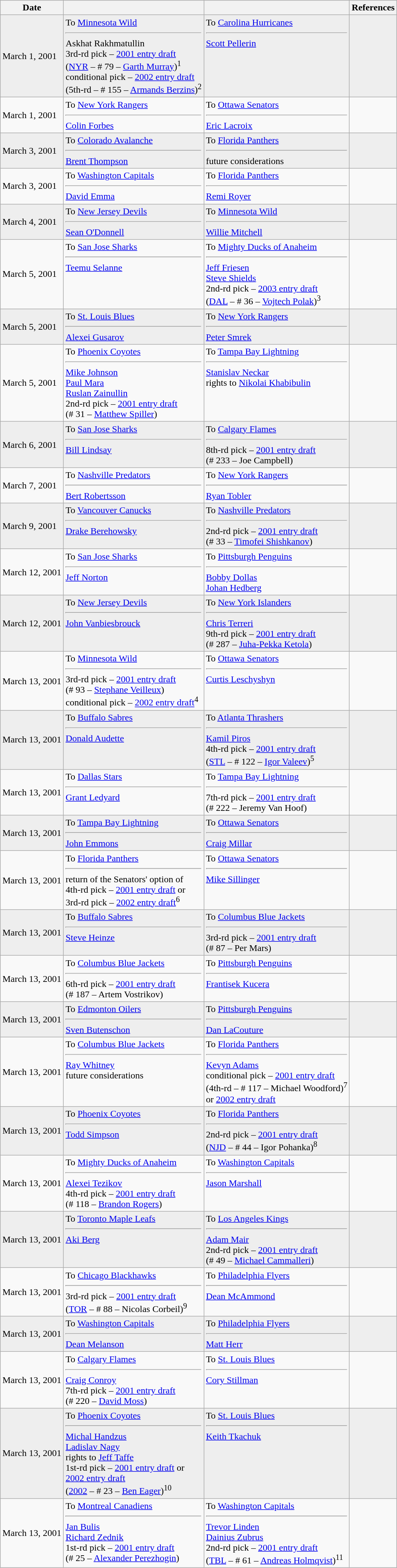<table class="wikitable">
<tr>
<th>Date</th>
<th></th>
<th></th>
<th>References</th>
</tr>
<tr bgcolor="#eeeeee">
<td>March 1, 2001</td>
<td valign="top">To <a href='#'>Minnesota Wild</a><hr>Askhat Rakhmatullin<br>3rd-rd pick – <a href='#'>2001 entry draft</a><br>(<a href='#'>NYR</a> – # 79 – <a href='#'>Garth Murray</a>)<sup>1</sup><br>conditional pick – <a href='#'>2002 entry draft</a><br>(5th-rd – # 155 – <a href='#'>Armands Berzins</a>)<sup>2</sup></td>
<td valign="top">To <a href='#'>Carolina Hurricanes</a><hr><a href='#'>Scott Pellerin</a></td>
<td></td>
</tr>
<tr>
<td>March 1, 2001</td>
<td valign="top">To <a href='#'>New York Rangers</a><hr><a href='#'>Colin Forbes</a></td>
<td valign="top">To <a href='#'>Ottawa Senators</a><hr><a href='#'>Eric Lacroix</a></td>
<td></td>
</tr>
<tr bgcolor="#eeeeee">
<td>March 3, 2001</td>
<td valign="top">To <a href='#'>Colorado Avalanche</a><hr><a href='#'>Brent Thompson</a></td>
<td valign="top">To <a href='#'>Florida Panthers</a><hr>future considerations</td>
<td></td>
</tr>
<tr>
<td>March 3, 2001</td>
<td valign="top">To <a href='#'>Washington Capitals</a><hr><a href='#'>David Emma</a></td>
<td valign="top">To <a href='#'>Florida Panthers</a><hr><a href='#'>Remi Royer</a></td>
<td></td>
</tr>
<tr bgcolor="#eeeeee">
<td>March 4, 2001</td>
<td valign="top">To <a href='#'>New Jersey Devils</a><hr><a href='#'>Sean O'Donnell</a></td>
<td valign="top">To <a href='#'>Minnesota Wild</a><hr><a href='#'>Willie Mitchell</a></td>
<td></td>
</tr>
<tr>
<td>March 5, 2001</td>
<td valign="top">To <a href='#'>San Jose Sharks</a><hr><a href='#'>Teemu Selanne</a></td>
<td valign="top">To <a href='#'>Mighty Ducks of Anaheim</a><hr><a href='#'>Jeff Friesen</a><br><a href='#'>Steve Shields</a><br>2nd-rd pick – <a href='#'>2003 entry draft</a><br>(<a href='#'>DAL</a> – # 36 – <a href='#'>Vojtech Polak</a>)<sup>3</sup></td>
<td></td>
</tr>
<tr bgcolor="#eeeeee">
<td>March 5, 2001</td>
<td valign="top">To <a href='#'>St. Louis Blues</a><hr><a href='#'>Alexei Gusarov</a></td>
<td valign="top">To <a href='#'>New York Rangers</a><hr><a href='#'>Peter Smrek</a></td>
<td></td>
</tr>
<tr>
<td>March 5, 2001</td>
<td valign="top">To <a href='#'>Phoenix Coyotes</a><hr><a href='#'>Mike Johnson</a><br><a href='#'>Paul Mara</a><br><a href='#'>Ruslan Zainullin</a><br>2nd-rd pick – <a href='#'>2001 entry draft</a><br>(# 31 – <a href='#'>Matthew Spiller</a>)</td>
<td valign="top">To <a href='#'>Tampa Bay Lightning</a><hr><a href='#'>Stanislav Neckar</a><br>rights to <a href='#'>Nikolai Khabibulin</a></td>
<td></td>
</tr>
<tr bgcolor="#eeeeee">
<td>March 6, 2001</td>
<td valign="top">To <a href='#'>San Jose Sharks</a><hr><a href='#'>Bill Lindsay</a></td>
<td valign="top">To <a href='#'>Calgary Flames</a><hr>8th-rd pick – <a href='#'>2001 entry draft</a><br>(# 233 – Joe Campbell)</td>
<td></td>
</tr>
<tr>
<td>March 7, 2001</td>
<td valign="top">To <a href='#'>Nashville Predators</a><hr><a href='#'>Bert Robertsson</a></td>
<td valign="top">To <a href='#'>New York Rangers</a><hr><a href='#'>Ryan Tobler</a></td>
<td></td>
</tr>
<tr bgcolor="#eeeeee">
<td>March 9, 2001</td>
<td valign="top">To <a href='#'>Vancouver Canucks</a><hr><a href='#'>Drake Berehowsky</a></td>
<td valign="top">To <a href='#'>Nashville Predators</a><hr>2nd-rd pick – <a href='#'>2001 entry draft</a><br>(# 33 – <a href='#'>Timofei Shishkanov</a>)</td>
<td></td>
</tr>
<tr>
<td>March 12, 2001</td>
<td valign="top">To <a href='#'>San Jose Sharks</a><hr><a href='#'>Jeff Norton</a></td>
<td valign="top">To <a href='#'>Pittsburgh Penguins</a><hr><a href='#'>Bobby Dollas</a><br><a href='#'>Johan Hedberg</a></td>
<td></td>
</tr>
<tr bgcolor="#eeeeee">
<td>March 12, 2001</td>
<td valign="top">To <a href='#'>New Jersey Devils</a><hr><a href='#'>John Vanbiesbrouck</a></td>
<td valign="top">To <a href='#'>New York Islanders</a><hr><a href='#'>Chris Terreri</a><br>9th-rd pick – <a href='#'>2001 entry draft</a><br>(# 287 – <a href='#'>Juha-Pekka Ketola</a>)</td>
<td></td>
</tr>
<tr>
<td>March 13, 2001</td>
<td valign="top">To <a href='#'>Minnesota Wild</a><hr>3rd-rd pick – <a href='#'>2001 entry draft</a><br>(# 93 – <a href='#'>Stephane Veilleux</a>)<br>conditional pick – <a href='#'>2002 entry draft</a><sup>4</sup></td>
<td valign="top">To <a href='#'>Ottawa Senators</a><hr><a href='#'>Curtis Leschyshyn</a></td>
<td></td>
</tr>
<tr bgcolor="#eeeeee">
<td>March 13, 2001</td>
<td valign="top">To <a href='#'>Buffalo Sabres</a><hr><a href='#'>Donald Audette</a></td>
<td valign="top">To <a href='#'>Atlanta Thrashers</a><hr><a href='#'>Kamil Piros</a><br>4th-rd pick – <a href='#'>2001 entry draft</a><br>(<a href='#'>STL</a> – # 122 – <a href='#'>Igor Valeev</a>)<sup>5</sup></td>
<td></td>
</tr>
<tr>
<td>March 13, 2001</td>
<td valign="top">To <a href='#'>Dallas Stars</a><hr><a href='#'>Grant Ledyard</a></td>
<td valign="top">To <a href='#'>Tampa Bay Lightning</a><hr>7th-rd pick – <a href='#'>2001 entry draft</a><br>(# 222 – Jeremy Van Hoof)</td>
<td></td>
</tr>
<tr bgcolor="#eeeeee">
<td>March 13, 2001</td>
<td valign="top">To <a href='#'>Tampa Bay Lightning</a><hr><a href='#'>John Emmons</a></td>
<td valign="top">To <a href='#'>Ottawa Senators</a><hr><a href='#'>Craig Millar</a></td>
<td></td>
</tr>
<tr>
<td>March 13, 2001</td>
<td valign="top">To <a href='#'>Florida Panthers</a><hr>return of the Senators' option of<br>4th-rd pick – <a href='#'>2001 entry draft</a> or<br>3rd-rd pick – <a href='#'>2002 entry draft</a><sup>6</sup></td>
<td valign="top">To <a href='#'>Ottawa Senators</a><hr><a href='#'>Mike Sillinger</a></td>
<td></td>
</tr>
<tr bgcolor="#eeeeee">
<td>March 13, 2001</td>
<td valign="top">To <a href='#'>Buffalo Sabres</a><hr><a href='#'>Steve Heinze</a></td>
<td valign="top">To <a href='#'>Columbus Blue Jackets</a><hr>3rd-rd pick – <a href='#'>2001 entry draft</a><br>(# 87 – Per Mars)</td>
<td></td>
</tr>
<tr>
<td>March 13, 2001</td>
<td valign="top">To <a href='#'>Columbus Blue Jackets</a><hr>6th-rd pick – <a href='#'>2001 entry draft</a><br>(# 187 – Artem Vostrikov)</td>
<td valign="top">To <a href='#'>Pittsburgh Penguins</a><hr><a href='#'>Frantisek Kucera</a></td>
<td></td>
</tr>
<tr bgcolor="#eeeeee">
<td>March 13, 2001</td>
<td valign="top">To <a href='#'>Edmonton Oilers</a><hr><a href='#'>Sven Butenschon</a></td>
<td valign="top">To <a href='#'>Pittsburgh Penguins</a><hr><a href='#'>Dan LaCouture</a></td>
<td></td>
</tr>
<tr>
<td>March 13, 2001</td>
<td valign="top">To <a href='#'>Columbus Blue Jackets</a><hr><a href='#'>Ray Whitney</a><br>future considerations</td>
<td valign="top">To <a href='#'>Florida Panthers</a><hr><a href='#'>Kevyn Adams</a><br>conditional pick – <a href='#'>2001 entry draft</a><br>(4th-rd – # 117 – Michael Woodford)<sup>7</sup><br>or <a href='#'>2002 entry draft</a></td>
<td></td>
</tr>
<tr bgcolor="#eeeeee">
<td>March 13, 2001</td>
<td valign="top">To <a href='#'>Phoenix Coyotes</a><hr><a href='#'>Todd Simpson</a></td>
<td valign="top">To <a href='#'>Florida Panthers</a><hr>2nd-rd pick – <a href='#'>2001 entry draft</a><br>(<a href='#'>NJD</a> – # 44 – Igor Pohanka)<sup>8</sup></td>
<td></td>
</tr>
<tr>
<td>March 13, 2001</td>
<td valign="top">To <a href='#'>Mighty Ducks of Anaheim</a><hr><a href='#'>Alexei Tezikov</a><br>4th-rd pick – <a href='#'>2001 entry draft</a><br>(# 118 – <a href='#'>Brandon Rogers</a>)</td>
<td valign="top">To <a href='#'>Washington Capitals</a><hr><a href='#'>Jason Marshall</a></td>
<td></td>
</tr>
<tr bgcolor="#eeeeee">
<td>March 13, 2001</td>
<td valign="top">To <a href='#'>Toronto Maple Leafs</a><hr><a href='#'>Aki Berg</a></td>
<td valign="top">To <a href='#'>Los Angeles Kings</a><hr><a href='#'>Adam Mair</a><br>2nd-rd pick – <a href='#'>2001 entry draft</a><br>(# 49 – <a href='#'>Michael Cammalleri</a>)</td>
<td></td>
</tr>
<tr>
<td>March 13, 2001</td>
<td valign="top">To <a href='#'>Chicago Blackhawks</a><hr>3rd-rd pick – <a href='#'>2001 entry draft</a><br>(<a href='#'>TOR</a> – # 88 – Nicolas Corbeil)<sup>9</sup></td>
<td valign="top">To <a href='#'>Philadelphia Flyers</a><hr><a href='#'>Dean McAmmond</a></td>
<td></td>
</tr>
<tr bgcolor="#eeeeee">
<td>March 13, 2001</td>
<td valign="top">To <a href='#'>Washington Capitals</a><hr><a href='#'>Dean Melanson</a></td>
<td valign="top">To <a href='#'>Philadelphia Flyers</a><hr><a href='#'>Matt Herr</a></td>
<td></td>
</tr>
<tr>
<td>March 13, 2001</td>
<td valign="top">To <a href='#'>Calgary Flames</a><hr><a href='#'>Craig Conroy</a><br>7th-rd pick – <a href='#'>2001 entry draft</a><br>(# 220 – <a href='#'>David Moss</a>)</td>
<td valign="top">To <a href='#'>St. Louis Blues</a><hr><a href='#'>Cory Stillman</a></td>
<td></td>
</tr>
<tr bgcolor="#eeeeee">
<td>March 13, 2001</td>
<td valign="top">To <a href='#'>Phoenix Coyotes</a><hr><a href='#'>Michal Handzus</a><br><a href='#'>Ladislav Nagy</a><br>rights to <a href='#'>Jeff Taffe</a><br>1st-rd pick – <a href='#'>2001 entry draft</a> or<br><a href='#'>2002 entry draft</a><br>(<a href='#'>2002</a> – # 23 – <a href='#'>Ben Eager</a>)<sup>10</sup></td>
<td valign="top">To <a href='#'>St. Louis Blues</a><hr><a href='#'>Keith Tkachuk</a></td>
<td></td>
</tr>
<tr>
<td>March 13, 2001</td>
<td valign="top">To <a href='#'>Montreal Canadiens</a><hr><a href='#'>Jan Bulis</a><br><a href='#'>Richard Zednik</a><br>1st-rd pick – <a href='#'>2001 entry draft</a><br>(# 25 – <a href='#'>Alexander Perezhogin</a>)</td>
<td valign="top">To <a href='#'>Washington Capitals</a><hr><a href='#'>Trevor Linden</a><br><a href='#'>Dainius Zubrus</a><br>2nd-rd pick – <a href='#'>2001 entry draft</a><br>(<a href='#'>TBL</a> – # 61 – <a href='#'>Andreas Holmqvist</a>)<sup>11</sup></td>
<td></td>
</tr>
</table>
